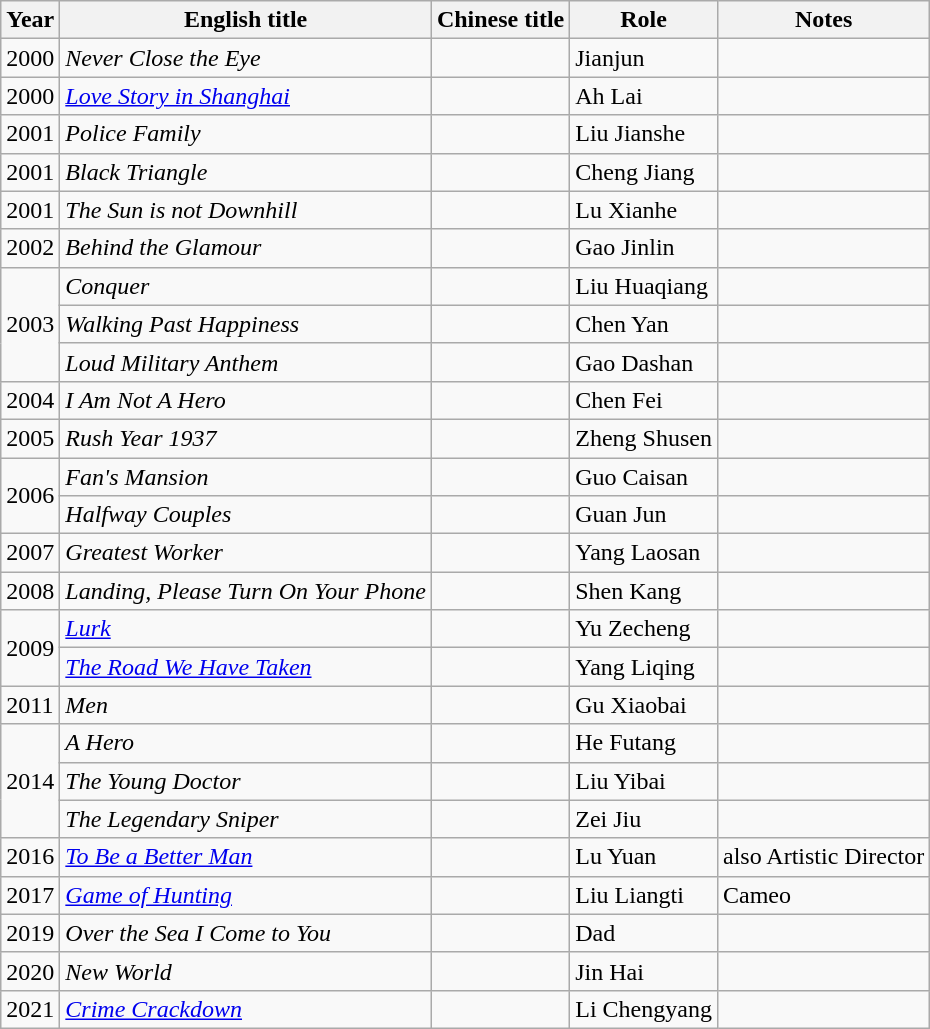<table class="wikitable sortable">
<tr>
<th>Year</th>
<th>English title</th>
<th>Chinese title</th>
<th>Role</th>
<th>Notes</th>
</tr>
<tr>
<td>2000</td>
<td><em>Never Close the Eye</em></td>
<td></td>
<td>Jianjun</td>
<td></td>
</tr>
<tr>
<td>2000</td>
<td><em><a href='#'>Love Story in Shanghai</a></em></td>
<td></td>
<td>Ah Lai</td>
<td></td>
</tr>
<tr>
<td>2001</td>
<td><em>Police Family</em></td>
<td></td>
<td>Liu Jianshe</td>
<td></td>
</tr>
<tr>
<td>2001</td>
<td><em>Black Triangle</em></td>
<td></td>
<td>Cheng Jiang</td>
<td></td>
</tr>
<tr>
<td>2001</td>
<td><em>The Sun is not Downhill</em></td>
<td></td>
<td>Lu Xianhe</td>
<td></td>
</tr>
<tr>
<td>2002</td>
<td><em>Behind the Glamour</em></td>
<td></td>
<td>Gao Jinlin</td>
<td></td>
</tr>
<tr>
<td rowspan=3>2003</td>
<td><em>Conquer</em></td>
<td></td>
<td>Liu Huaqiang</td>
<td></td>
</tr>
<tr>
<td><em>Walking Past Happiness</em></td>
<td></td>
<td>Chen Yan</td>
<td></td>
</tr>
<tr>
<td><em>Loud Military Anthem</em></td>
<td></td>
<td>Gao Dashan</td>
<td></td>
</tr>
<tr>
<td>2004</td>
<td><em>I Am Not A Hero</em></td>
<td></td>
<td>Chen Fei</td>
<td></td>
</tr>
<tr>
<td>2005</td>
<td><em>Rush Year 1937</em></td>
<td></td>
<td>Zheng Shusen</td>
<td></td>
</tr>
<tr>
<td rowspan=2>2006</td>
<td><em>Fan's Mansion</em></td>
<td></td>
<td>Guo Caisan</td>
<td></td>
</tr>
<tr>
<td><em>Halfway Couples</em></td>
<td></td>
<td>Guan Jun</td>
<td></td>
</tr>
<tr>
<td>2007</td>
<td><em>Greatest Worker</em></td>
<td></td>
<td>Yang Laosan</td>
<td></td>
</tr>
<tr>
<td>2008</td>
<td><em>Landing, Please Turn On Your Phone</em></td>
<td></td>
<td>Shen Kang</td>
<td></td>
</tr>
<tr>
<td rowspan=2>2009</td>
<td><em><a href='#'>Lurk</a></em></td>
<td></td>
<td>Yu Zecheng</td>
<td></td>
</tr>
<tr>
<td><em><a href='#'>The Road We Have Taken</a></em></td>
<td></td>
<td>Yang Liqing</td>
<td></td>
</tr>
<tr>
<td>2011</td>
<td><em>Men</em></td>
<td></td>
<td>Gu Xiaobai</td>
<td></td>
</tr>
<tr>
<td rowspan=3>2014</td>
<td><em>A Hero</em></td>
<td></td>
<td>He Futang</td>
<td></td>
</tr>
<tr>
<td><em>The Young Doctor</em></td>
<td></td>
<td>Liu Yibai</td>
<td></td>
</tr>
<tr>
<td><em>The Legendary Sniper</em></td>
<td></td>
<td>Zei Jiu</td>
<td></td>
</tr>
<tr>
<td>2016</td>
<td><em><a href='#'>To Be a Better Man</a></em></td>
<td></td>
<td>Lu Yuan</td>
<td>also Artistic Director</td>
</tr>
<tr>
<td>2017</td>
<td><em><a href='#'>Game of Hunting</a></em></td>
<td></td>
<td>Liu Liangti</td>
<td>Cameo</td>
</tr>
<tr>
<td>2019</td>
<td><em>Over the Sea I Come to You</em></td>
<td></td>
<td>Dad</td>
<td></td>
</tr>
<tr>
<td>2020</td>
<td><em>New World</em></td>
<td></td>
<td>Jin Hai</td>
<td></td>
</tr>
<tr>
<td>2021</td>
<td><em><a href='#'>Crime Crackdown</a></em></td>
<td></td>
<td>Li Chengyang</td>
<td></td>
</tr>
</table>
